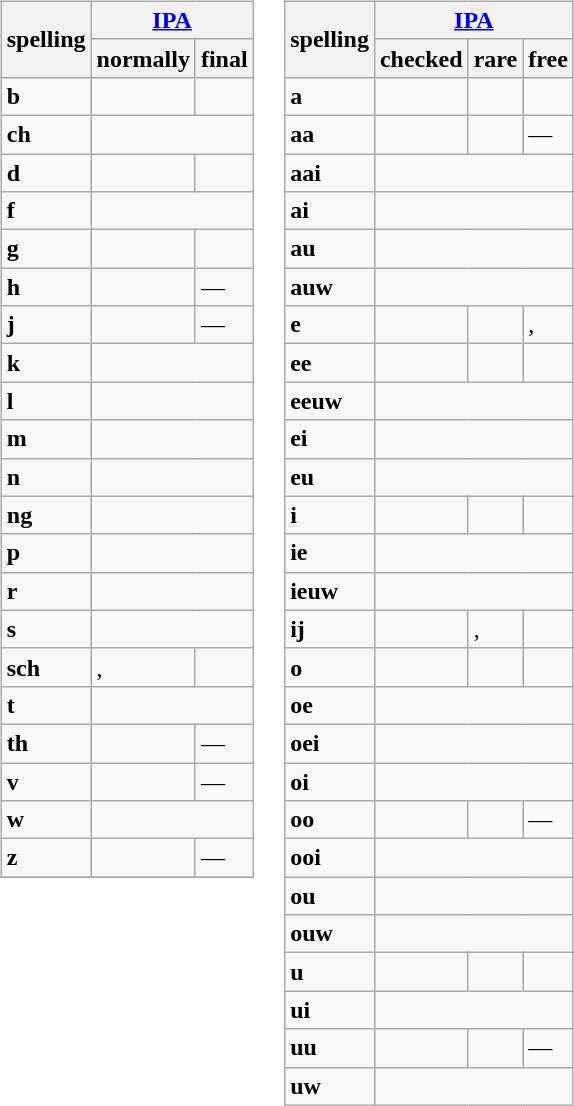<table>
<tr>
<td style="vertical-align: top"><br><table class="wikitable">
<tr>
<th rowspan="2">spelling</th>
<th colspan="2"><a href='#'>IPA</a></th>
</tr>
<tr>
<th>normally</th>
<th>final</th>
</tr>
<tr>
<td><strong>b</strong></td>
<td></td>
<td></td>
</tr>
<tr>
<td><strong>ch</strong></td>
<td colspan="2"></td>
</tr>
<tr>
<td><strong>d</strong></td>
<td></td>
<td></td>
</tr>
<tr>
<td><strong>f</strong></td>
<td colspan="2"></td>
</tr>
<tr>
<td><strong>g</strong></td>
<td></td>
<td></td>
</tr>
<tr>
<td><strong>h</strong></td>
<td></td>
<td>—</td>
</tr>
<tr>
<td><strong>j</strong></td>
<td></td>
<td>—</td>
</tr>
<tr>
<td><strong>k</strong></td>
<td colspan="2"></td>
</tr>
<tr>
<td><strong>l</strong></td>
<td colspan="2"></td>
</tr>
<tr>
<td><strong>m</strong></td>
<td colspan="2"></td>
</tr>
<tr>
<td><strong>n</strong></td>
<td colspan="2"></td>
</tr>
<tr>
<td><strong>ng</strong></td>
<td colspan="2"></td>
</tr>
<tr>
<td><strong>p</strong></td>
<td colspan="2"></td>
</tr>
<tr>
<td><strong>r</strong></td>
<td colspan="2"></td>
</tr>
<tr>
<td><strong>s</strong></td>
<td colspan="2"></td>
</tr>
<tr>
<td><strong>sch</strong></td>
<td>, </td>
<td></td>
</tr>
<tr>
<td><strong>t</strong></td>
<td colspan="2"></td>
</tr>
<tr>
<td><strong>th</strong></td>
<td></td>
<td>—</td>
</tr>
<tr>
<td><strong>v</strong></td>
<td></td>
<td>—</td>
</tr>
<tr>
<td><strong>w</strong></td>
<td colspan="2"></td>
</tr>
<tr>
<td><strong>z</strong></td>
<td></td>
<td>—</td>
</tr>
<tr>
</tr>
</table>
</td>
<td style="vertical-align: top"><br><table class="wikitable">
<tr>
<th rowspan="2">spelling</th>
<th colspan="3"><a href='#'>IPA</a></th>
</tr>
<tr>
<th>checked</th>
<th>rare</th>
<th>free</th>
</tr>
<tr>
<td><strong>a</strong></td>
<td></td>
<td></td>
<td></td>
</tr>
<tr>
<td><strong>aa</strong></td>
<td></td>
<td></td>
<td>—</td>
</tr>
<tr>
<td><strong>aai</strong></td>
<td colspan="3"></td>
</tr>
<tr>
<td><strong>ai</strong></td>
<td colspan="3"></td>
</tr>
<tr>
<td><strong>au</strong></td>
<td colspan="3"></td>
</tr>
<tr>
<td><strong>auw</strong></td>
<td colspan="3"></td>
</tr>
<tr>
<td><strong>e</strong></td>
<td></td>
<td></td>
<td>, </td>
</tr>
<tr>
<td><strong>ee</strong></td>
<td></td>
<td></td>
</tr>
<tr>
<td><strong>eeuw</strong></td>
<td colspan="3"></td>
</tr>
<tr>
<td><strong>ei</strong></td>
<td colspan="3"></td>
</tr>
<tr>
<td><strong>eu</strong></td>
<td colspan="3"></td>
</tr>
<tr>
<td><strong>i</strong></td>
<td></td>
<td></td>
<td></td>
</tr>
<tr>
<td><strong>ie</strong></td>
<td colspan="3"></td>
</tr>
<tr>
<td><strong>ieuw</strong></td>
<td colspan="3"></td>
</tr>
<tr>
<td><strong>ij</strong></td>
<td></td>
<td>, </td>
<td></td>
</tr>
<tr>
<td><strong>o</strong></td>
<td></td>
<td></td>
<td></td>
</tr>
<tr>
<td><strong>oe</strong></td>
<td colspan="3"></td>
</tr>
<tr>
<td><strong>oei</strong></td>
<td colspan="3"></td>
</tr>
<tr>
<td><strong>oi</strong></td>
<td colspan="3"></td>
</tr>
<tr>
<td><strong>oo</strong></td>
<td></td>
<td></td>
<td>—</td>
</tr>
<tr>
<td><strong>ooi</strong></td>
<td colspan="3"></td>
</tr>
<tr>
<td><strong>ou</strong></td>
<td colspan="3"></td>
</tr>
<tr>
<td><strong>ouw</strong></td>
<td colspan="3"></td>
</tr>
<tr>
<td><strong>u</strong></td>
<td></td>
<td></td>
<td></td>
</tr>
<tr>
<td><strong>ui</strong></td>
<td colspan="3"></td>
</tr>
<tr>
<td><strong>uu</strong></td>
<td></td>
<td></td>
<td>—</td>
</tr>
<tr>
<td><strong>uw</strong></td>
<td colspan="3"></td>
</tr>
</table>
</td>
</tr>
</table>
